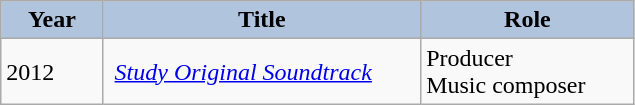<table class="wikitable">
<tr>
<th style="background:#B0C4DE;">Year</th>
<th style="background:#B0C4DE;">Title</th>
<th style="background:#B0C4DE;">Role</th>
</tr>
<tr>
<td style="padding-right: 2em">2012</td>
<td style="padding-right: 2em"> <em><a href='#'>Study Original Soundtrack</a></em></td>
<td style="padding-right: 2em">Producer <br> Music composer</td>
</tr>
</table>
